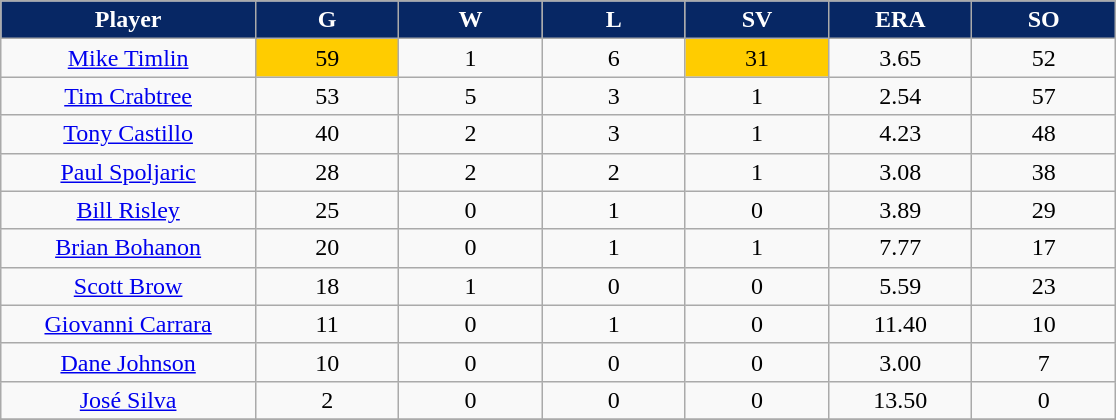<table class="wikitable sortable">
<tr>
<th style="background:#072764;color:white;" width="16%">Player</th>
<th style="background:#072764;color:white;" width="9%">G</th>
<th style="background:#072764;color:white;" width="9%">W</th>
<th style="background:#072764;color:white;" width="9%">L</th>
<th style="background:#072764;color:white;" width="9%">SV</th>
<th style="background:#072764;color:white;" width="9%">ERA</th>
<th style="background:#072764;color:white;" width="9%">SO</th>
</tr>
<tr align="center">
<td><a href='#'>Mike Timlin</a></td>
<td bgcolor="#FFCC00">59</td>
<td>1</td>
<td>6</td>
<td bgcolor="#FFCC00">31</td>
<td>3.65</td>
<td>52</td>
</tr>
<tr align="center">
<td><a href='#'>Tim Crabtree</a></td>
<td>53</td>
<td>5</td>
<td>3</td>
<td>1</td>
<td>2.54</td>
<td>57</td>
</tr>
<tr align=center>
<td><a href='#'>Tony Castillo</a></td>
<td>40</td>
<td>2</td>
<td>3</td>
<td>1</td>
<td>4.23</td>
<td>48</td>
</tr>
<tr align=center>
<td><a href='#'>Paul Spoljaric</a></td>
<td>28</td>
<td>2</td>
<td>2</td>
<td>1</td>
<td>3.08</td>
<td>38</td>
</tr>
<tr align="center">
<td><a href='#'>Bill Risley</a></td>
<td>25</td>
<td>0</td>
<td>1</td>
<td>0</td>
<td>3.89</td>
<td>29</td>
</tr>
<tr align=center>
<td><a href='#'>Brian Bohanon</a></td>
<td>20</td>
<td>0</td>
<td>1</td>
<td>1</td>
<td>7.77</td>
<td>17</td>
</tr>
<tr align=center>
<td><a href='#'>Scott Brow</a></td>
<td>18</td>
<td>1</td>
<td>0</td>
<td>0</td>
<td>5.59</td>
<td>23</td>
</tr>
<tr align="center">
<td><a href='#'>Giovanni Carrara</a></td>
<td>11</td>
<td>0</td>
<td>1</td>
<td>0</td>
<td>11.40</td>
<td>10</td>
</tr>
<tr align=center>
<td><a href='#'>Dane Johnson</a></td>
<td>10</td>
<td>0</td>
<td>0</td>
<td>0</td>
<td>3.00</td>
<td>7</td>
</tr>
<tr align="center">
<td><a href='#'>José Silva</a></td>
<td>2</td>
<td>0</td>
<td>0</td>
<td>0</td>
<td>13.50</td>
<td>0</td>
</tr>
<tr align="center">
</tr>
</table>
